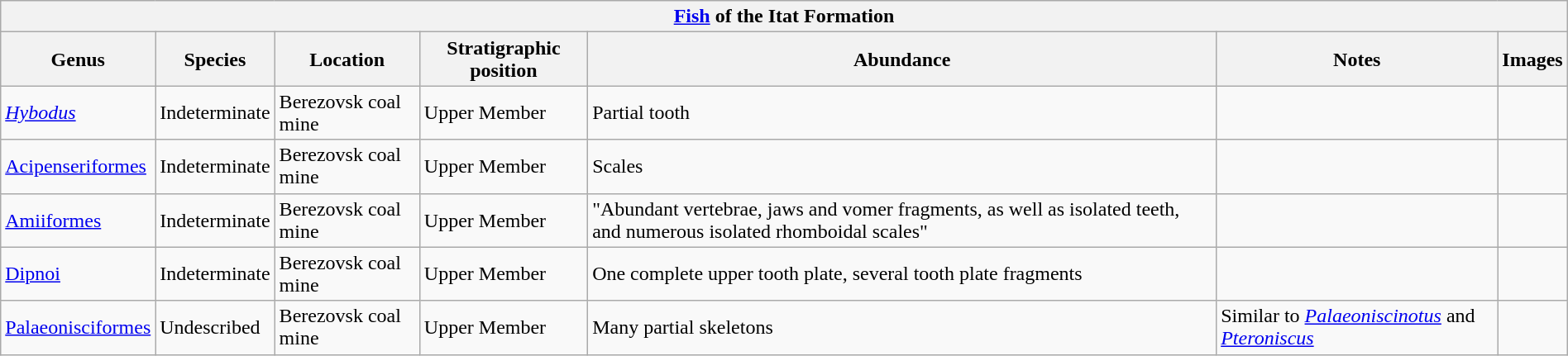<table class="wikitable" align="center" width="100%">
<tr>
<th colspan="7" align="center"><a href='#'>Fish</a> of the Itat Formation</th>
</tr>
<tr>
<th>Genus</th>
<th>Species</th>
<th>Location</th>
<th>Stratigraphic position</th>
<th>Abundance</th>
<th>Notes</th>
<th>Images</th>
</tr>
<tr>
<td><em><a href='#'>Hybodus</a></em></td>
<td>Indeterminate</td>
<td>Berezovsk coal mine</td>
<td>Upper Member</td>
<td>Partial tooth</td>
<td></td>
<td></td>
</tr>
<tr>
<td><a href='#'>Acipenseriformes</a></td>
<td>Indeterminate</td>
<td>Berezovsk coal mine</td>
<td>Upper Member</td>
<td>Scales</td>
<td></td>
<td></td>
</tr>
<tr>
<td><a href='#'>Amiiformes</a></td>
<td>Indeterminate</td>
<td>Berezovsk coal mine</td>
<td>Upper Member</td>
<td>"Abundant vertebrae, jaws and vomer fragments, as well as isolated teeth, and numerous isolated rhomboidal scales"</td>
<td></td>
<td></td>
</tr>
<tr>
<td><a href='#'>Dipnoi</a></td>
<td>Indeterminate</td>
<td>Berezovsk coal mine</td>
<td>Upper Member</td>
<td>One complete upper tooth plate, several tooth plate fragments</td>
<td></td>
<td></td>
</tr>
<tr>
<td><a href='#'>Palaeonisciformes</a></td>
<td>Undescribed</td>
<td>Berezovsk coal mine</td>
<td>Upper Member</td>
<td>Many partial skeletons</td>
<td>Similar to <em><a href='#'>Palaeoniscinotus</a></em> and <em><a href='#'>Pteroniscus</a></em></td>
<td></td>
</tr>
</table>
